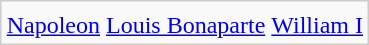<table style="float:right; clear:right; margin: 10px; border: 1px #CCCCCC solid; background:#F9F9F9">
<tr>
<td align="center"></td>
<td align="center"></td>
<td align="center"></td>
</tr>
<tr>
<td align="center"><a href='#'>Napoleon</a></td>
<td align="center"><a href='#'>Louis Bonaparte</a></td>
<td align="center"><a href='#'>William I</a></td>
</tr>
</table>
